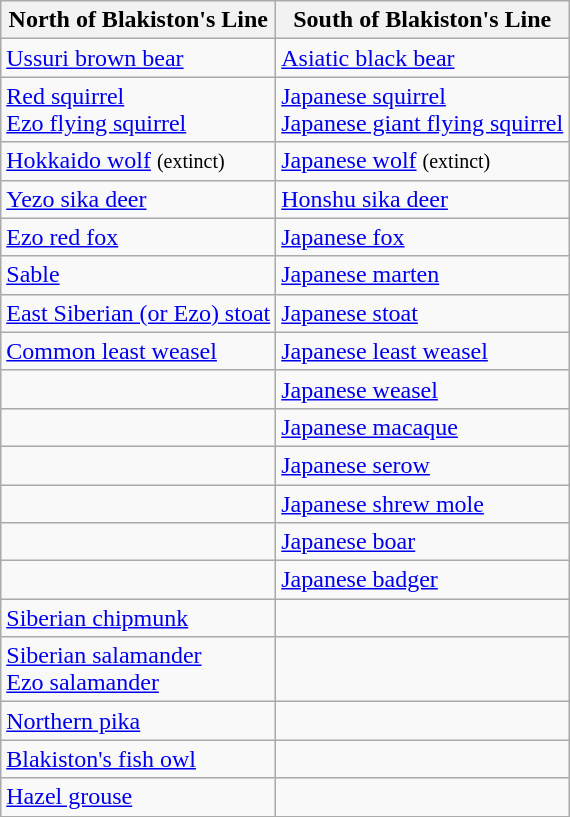<table class="wikitable">
<tr>
<th>North of Blakiston's Line</th>
<th>South of Blakiston's Line</th>
</tr>
<tr>
<td><a href='#'>Ussuri brown bear</a></td>
<td><a href='#'>Asiatic black bear</a></td>
</tr>
<tr>
<td><a href='#'>Red squirrel</a><br><a href='#'>Ezo flying squirrel</a></td>
<td><a href='#'>Japanese squirrel</a><br><a href='#'>Japanese giant flying squirrel</a></td>
</tr>
<tr>
<td><a href='#'>Hokkaido wolf</a> <small>(extinct)</small></td>
<td><a href='#'>Japanese wolf</a> <small>(extinct)</small></td>
</tr>
<tr>
<td><a href='#'>Yezo sika deer</a></td>
<td><a href='#'>Honshu sika deer</a></td>
</tr>
<tr>
<td><a href='#'>Ezo red fox</a></td>
<td><a href='#'>Japanese fox</a></td>
</tr>
<tr>
<td><a href='#'>Sable</a></td>
<td><a href='#'>Japanese marten</a></td>
</tr>
<tr>
<td><a href='#'>East Siberian (or Ezo) stoat</a></td>
<td><a href='#'>Japanese stoat</a></td>
</tr>
<tr>
<td><a href='#'>Common least weasel</a></td>
<td><a href='#'>Japanese least weasel</a></td>
</tr>
<tr>
<td></td>
<td><a href='#'>Japanese weasel</a></td>
</tr>
<tr>
<td></td>
<td><a href='#'>Japanese macaque</a></td>
</tr>
<tr>
<td></td>
<td><a href='#'>Japanese serow</a></td>
</tr>
<tr>
<td></td>
<td><a href='#'>Japanese shrew mole</a></td>
</tr>
<tr>
<td></td>
<td><a href='#'>Japanese boar</a></td>
</tr>
<tr>
<td></td>
<td><a href='#'>Japanese badger</a></td>
</tr>
<tr>
<td><a href='#'>Siberian chipmunk</a></td>
<td></td>
</tr>
<tr>
<td><a href='#'>Siberian salamander</a><br><a href='#'>Ezo salamander</a></td>
<td></td>
</tr>
<tr>
<td><a href='#'>Northern pika</a></td>
<td></td>
</tr>
<tr>
<td><a href='#'>Blakiston's fish owl</a></td>
<td></td>
</tr>
<tr>
<td><a href='#'>Hazel grouse</a></td>
<td></td>
</tr>
</table>
